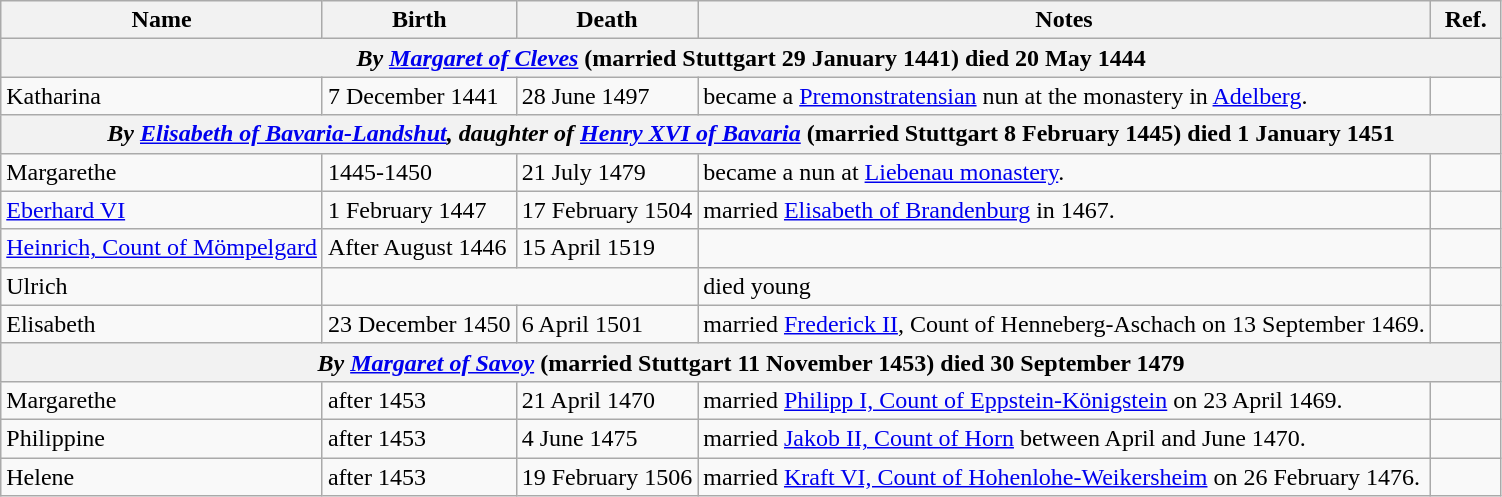<table class="wikitable">
<tr>
<th>Name</th>
<th>Birth</th>
<th>Death</th>
<th>Notes</th>
<th scope="col" style="width:2.5em;">Ref.</th>
</tr>
<tr>
<th colspan="5"><strong><em>By <a href='#'>Margaret of Cleves</a></em></strong> (married Stuttgart 29 January 1441) died 20 May 1444</th>
</tr>
<tr>
<td>Katharina</td>
<td>7 December 1441</td>
<td>28 June 1497</td>
<td>became a <a href='#'>Premonstratensian</a> nun at the monastery in <a href='#'>Adelberg</a>.</td>
<td></td>
</tr>
<tr>
<th colspan="5"><strong><em>By <a href='#'>Elisabeth of Bavaria-Landshut</a>, daughter of <a href='#'>Henry XVI of Bavaria</a></em></strong> (married Stuttgart 8 February 1445) died 1 January 1451</th>
</tr>
<tr>
<td>Margarethe</td>
<td>1445-1450</td>
<td>21 July 1479</td>
<td>became a nun at <a href='#'>Liebenau monastery</a>.</td>
<td></td>
</tr>
<tr>
<td><a href='#'>Eberhard VI</a></td>
<td>1 February 1447</td>
<td>17 February 1504</td>
<td>married <a href='#'>Elisabeth of Brandenburg</a> in 1467.</td>
<td></td>
</tr>
<tr>
<td><a href='#'>Heinrich, Count of Mömpelgard</a></td>
<td>After August 1446</td>
<td>15 April 1519</td>
<td></td>
<td></td>
</tr>
<tr>
<td>Ulrich</td>
<td colspan="2"></td>
<td>died young</td>
<td></td>
</tr>
<tr>
<td>Elisabeth</td>
<td>23 December 1450</td>
<td>6 April 1501</td>
<td>married <a href='#'>Frederick II</a>, Count of Henneberg-Aschach on 13 September 1469.</td>
<td></td>
</tr>
<tr>
<th colspan="5"><strong><em>By <a href='#'>Margaret of Savoy</a></em></strong> (married Stuttgart 11 November 1453) died 30 September 1479</th>
</tr>
<tr>
<td>Margarethe</td>
<td>after 1453</td>
<td>21 April 1470</td>
<td>married <a href='#'>Philipp I, Count of Eppstein-Königstein</a> on 23 April 1469.</td>
<td></td>
</tr>
<tr>
<td>Philippine</td>
<td>after 1453</td>
<td>4 June 1475</td>
<td>married <a href='#'>Jakob II, Count of Horn</a> between April and June 1470.</td>
<td></td>
</tr>
<tr>
<td>Helene</td>
<td>after 1453</td>
<td>19 February 1506</td>
<td>married <a href='#'>Kraft VI, Count of Hohenlohe-Weikersheim</a> on 26 February 1476.</td>
<td></td>
</tr>
</table>
